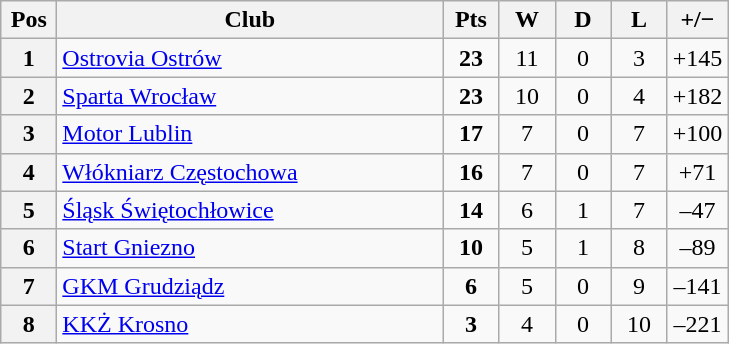<table class="wikitable">
<tr>
<th width=30>Pos</th>
<th width=250>Club</th>
<th width=30>Pts</th>
<th width=30>W</th>
<th width=30>D</th>
<th width=30>L</th>
<th width=30>+/−</th>
</tr>
<tr align=center>
<th>1</th>
<td align=left><a href='#'>Ostrovia Ostrów</a></td>
<td><strong>23</strong></td>
<td>11</td>
<td>0</td>
<td>3</td>
<td>+145</td>
</tr>
<tr align=center>
<th>2</th>
<td align=left><a href='#'>Sparta Wrocław</a></td>
<td><strong>23</strong></td>
<td>10</td>
<td>0</td>
<td>4</td>
<td>+182</td>
</tr>
<tr align=center>
<th>3</th>
<td align=left><a href='#'>Motor Lublin</a></td>
<td><strong>17</strong></td>
<td>7</td>
<td>0</td>
<td>7</td>
<td>+100</td>
</tr>
<tr align=center>
<th>4</th>
<td align=left><a href='#'>Włókniarz Częstochowa</a></td>
<td><strong>16</strong></td>
<td>7</td>
<td>0</td>
<td>7</td>
<td>+71</td>
</tr>
<tr align=center>
<th>5</th>
<td align=left><a href='#'>Śląsk Świętochłowice</a></td>
<td><strong>14</strong></td>
<td>6</td>
<td>1</td>
<td>7</td>
<td>–47</td>
</tr>
<tr align=center>
<th>6</th>
<td align=left><a href='#'>Start Gniezno</a></td>
<td><strong>10</strong></td>
<td>5</td>
<td>1</td>
<td>8</td>
<td>–89</td>
</tr>
<tr align=center>
<th>7</th>
<td align=left><a href='#'>GKM Grudziądz</a></td>
<td><strong>6</strong></td>
<td>5</td>
<td>0</td>
<td>9</td>
<td>–141</td>
</tr>
<tr align=center>
<th>8</th>
<td align=left><a href='#'>KKŻ Krosno</a></td>
<td><strong>3</strong></td>
<td>4</td>
<td>0</td>
<td>10</td>
<td>–221</td>
</tr>
</table>
